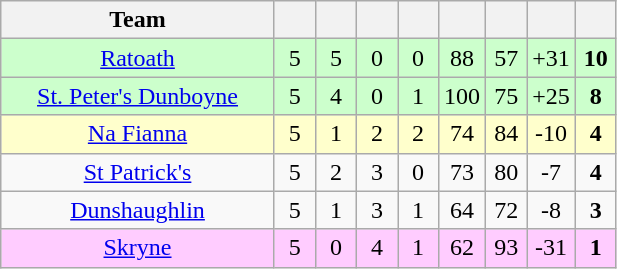<table class="wikitable" style="text-align:center">
<tr>
<th style="width:175px;">Team</th>
<th width="20"></th>
<th width="20"></th>
<th width="20"></th>
<th width="20"></th>
<th width="20"></th>
<th width="20"></th>
<th width="20"></th>
<th width="20"></th>
</tr>
<tr style="background:#cfc;">
<td><a href='#'>Ratoath</a></td>
<td>5</td>
<td>5</td>
<td>0</td>
<td>0</td>
<td>88</td>
<td>57</td>
<td>+31</td>
<td><strong>10</strong></td>
</tr>
<tr style="background:#cfc;">
<td><a href='#'>St. Peter's Dunboyne</a></td>
<td>5</td>
<td>4</td>
<td>0</td>
<td>1</td>
<td>100</td>
<td>75</td>
<td>+25</td>
<td><strong>8</strong></td>
</tr>
<tr style="background:#ffffcc;">
<td><a href='#'>Na Fianna</a></td>
<td>5</td>
<td>1</td>
<td>2</td>
<td>2</td>
<td>74</td>
<td>84</td>
<td>-10</td>
<td><strong>4</strong></td>
</tr>
<tr>
<td><a href='#'>St Patrick's</a></td>
<td>5</td>
<td>2</td>
<td>3</td>
<td>0</td>
<td>73</td>
<td>80</td>
<td>-7</td>
<td><strong>4</strong></td>
</tr>
<tr>
<td><a href='#'>Dunshaughlin</a></td>
<td>5</td>
<td>1</td>
<td>3</td>
<td>1</td>
<td>64</td>
<td>72</td>
<td>-8</td>
<td><strong>3</strong></td>
</tr>
<tr style="background:#fcf;">
<td><a href='#'>Skryne</a></td>
<td>5</td>
<td>0</td>
<td>4</td>
<td>1</td>
<td>62</td>
<td>93</td>
<td>-31</td>
<td><strong>1</strong></td>
</tr>
</table>
